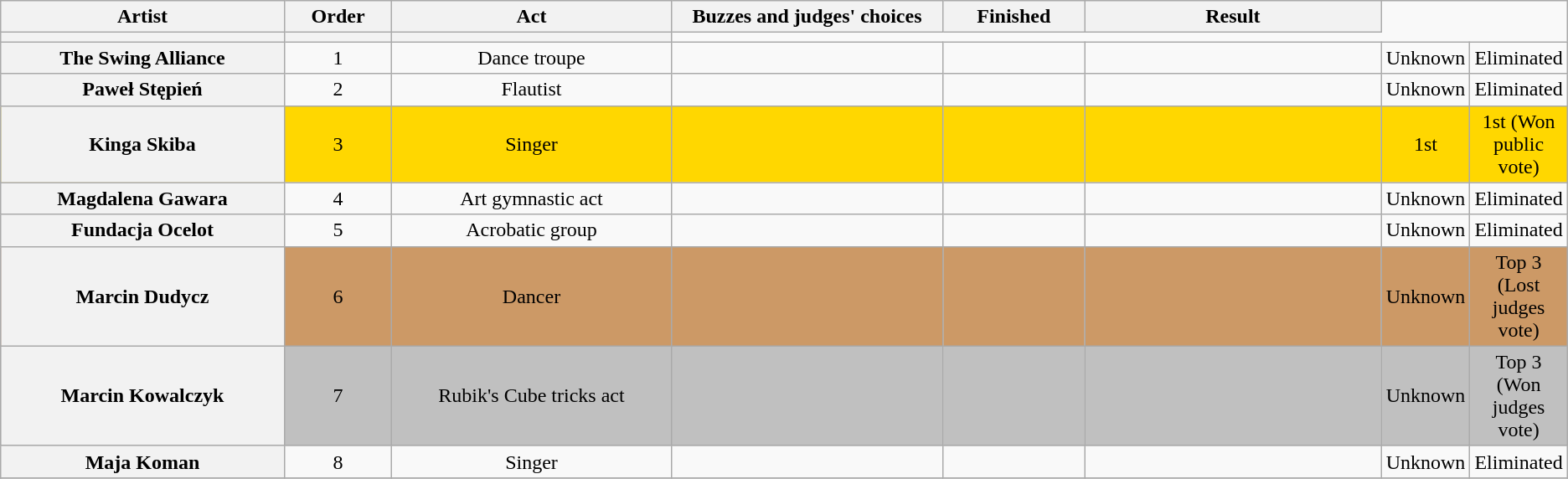<table class="wikitable plainrowheaders" style="text-align:center;">
<tr>
<th scope="col rowspan=2" style="width:18em;">Artist</th>
<th scope="col rowspan=2" style="width:1em;">Order</th>
<th scope="col rowspan=2" style="width:18em;">Act</th>
<th scope="col colspan=3" style="width:18em;">Buzzes and judges' choices</th>
<th scope="col rowspan=2" style="width:8em;">Finished</th>
<th scope="col rowspan=2" style="width:20em;">Result</th>
</tr>
<tr>
<th scope="col" style="width:6em;"></th>
<th scope="col" style="width:6em;"></th>
<th scope="col" style="width:6em;"></th>
</tr>
<tr>
<th scope="row">The Swing Alliance</th>
<td>1</td>
<td>Dance troupe</td>
<td></td>
<td></td>
<td></td>
<td>Unknown</td>
<td>Eliminated</td>
</tr>
<tr>
<th scope="row">Paweł Stępień</th>
<td>2</td>
<td>Flautist</td>
<td></td>
<td></td>
<td></td>
<td>Unknown</td>
<td>Eliminated</td>
</tr>
<tr style="background:gold;">
<th scope="row">Kinga Skiba</th>
<td>3</td>
<td>Singer</td>
<td></td>
<td></td>
<td></td>
<td>1st</td>
<td>1st (Won public vote)</td>
</tr>
<tr>
<th scope="row">Magdalena Gawara</th>
<td>4</td>
<td>Art gymnastic act</td>
<td></td>
<td></td>
<td></td>
<td>Unknown</td>
<td>Eliminated</td>
</tr>
<tr>
<th scope="row">Fundacja Ocelot</th>
<td>5</td>
<td>Acrobatic group</td>
<td></td>
<td></td>
<td></td>
<td>Unknown</td>
<td>Eliminated</td>
</tr>
<tr style="background:#c96;">
<th scope="row">Marcin Dudycz</th>
<td>6</td>
<td>Dancer</td>
<td></td>
<td></td>
<td></td>
<td>Unknown</td>
<td>Top 3 (Lost judges vote)</td>
</tr>
<tr style="background:silver;">
<th scope="row">Marcin Kowalczyk</th>
<td>7</td>
<td>Rubik's Cube tricks act</td>
<td></td>
<td></td>
<td></td>
<td>Unknown</td>
<td>Top 3 (Won judges vote)</td>
</tr>
<tr>
<th scope="row">Maja Koman</th>
<td>8</td>
<td>Singer</td>
<td></td>
<td></td>
<td></td>
<td>Unknown</td>
<td>Eliminated</td>
</tr>
<tr>
</tr>
</table>
